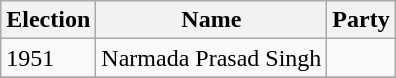<table class="wikitable sortable">
<tr>
<th>Election</th>
<th>Name</th>
<th colspan=2>Party</th>
</tr>
<tr>
<td>1951</td>
<td>Narmada Prasad Singh</td>
<td></td>
</tr>
<tr>
</tr>
</table>
